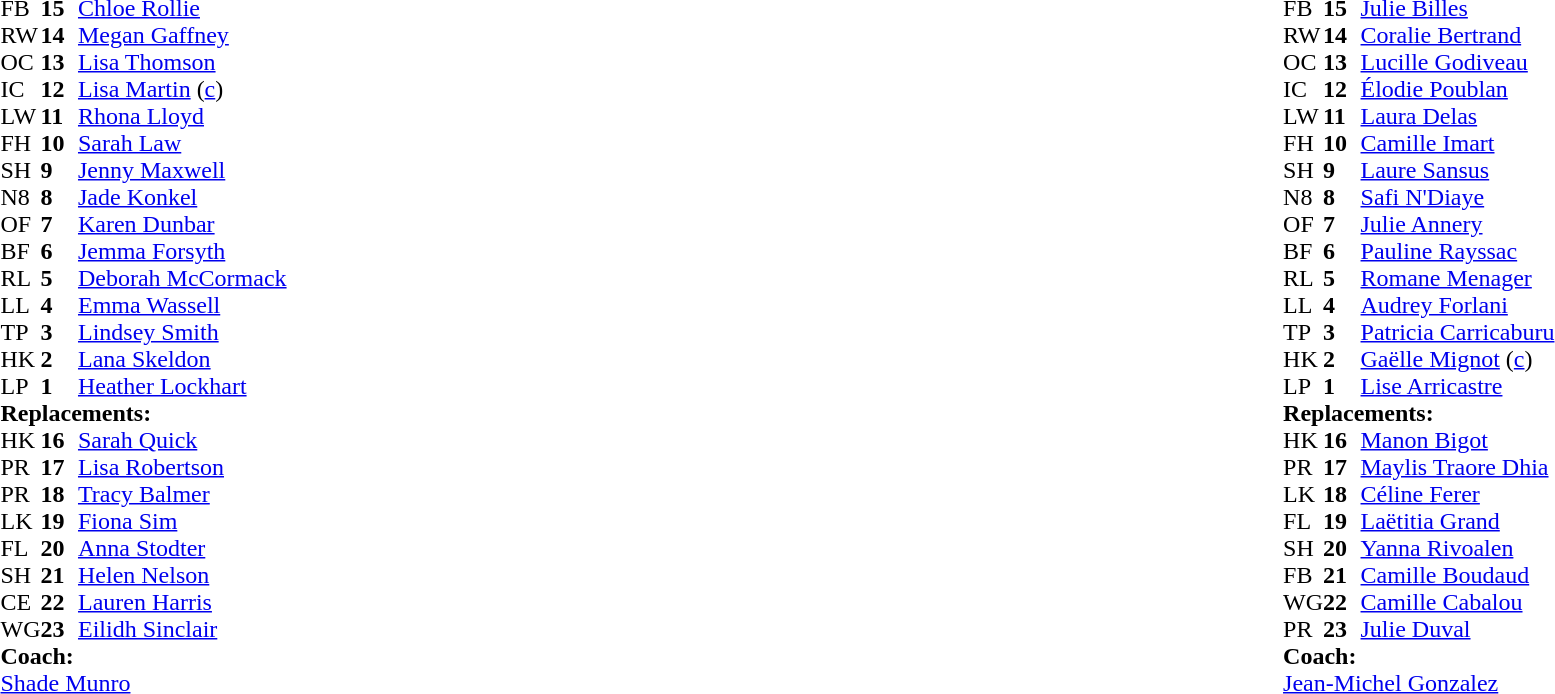<table style="width:100%">
<tr>
<td style="vertical-align:top; width:50%"><br><table cellspacing="0" cellpadding="0">
<tr>
<th width="25"></th>
<th width="25"></th>
</tr>
<tr>
<td>FB</td>
<td><strong>15</strong></td>
<td><a href='#'>Chloe Rollie</a></td>
</tr>
<tr>
<td>RW</td>
<td><strong>14</strong></td>
<td><a href='#'>Megan Gaffney</a></td>
<td></td>
<td></td>
</tr>
<tr>
<td>OC</td>
<td><strong>13</strong></td>
<td><a href='#'>Lisa Thomson</a></td>
</tr>
<tr>
<td>IC</td>
<td><strong>12</strong></td>
<td><a href='#'>Lisa Martin</a> (<a href='#'>c</a>)</td>
</tr>
<tr>
<td>LW</td>
<td><strong>11</strong></td>
<td><a href='#'>Rhona Lloyd</a></td>
<td></td>
<td></td>
</tr>
<tr>
<td>FH</td>
<td><strong>10</strong></td>
<td><a href='#'>Sarah Law</a></td>
</tr>
<tr>
<td>SH</td>
<td><strong>9</strong></td>
<td><a href='#'>Jenny Maxwell</a></td>
<td></td>
<td></td>
</tr>
<tr>
<td>N8</td>
<td><strong>8</strong></td>
<td><a href='#'>Jade Konkel</a></td>
</tr>
<tr>
<td>OF</td>
<td><strong>7</strong></td>
<td><a href='#'>Karen Dunbar</a></td>
</tr>
<tr>
<td>BF</td>
<td><strong>6</strong></td>
<td><a href='#'>Jemma Forsyth</a></td>
<td></td>
<td></td>
</tr>
<tr>
<td>RL</td>
<td><strong>5</strong></td>
<td><a href='#'>Deborah McCormack</a></td>
<td></td>
<td></td>
</tr>
<tr>
<td>LL</td>
<td><strong>4</strong></td>
<td><a href='#'>Emma Wassell</a></td>
</tr>
<tr>
<td>TP</td>
<td><strong>3</strong></td>
<td><a href='#'>Lindsey Smith</a></td>
</tr>
<tr>
<td>HK</td>
<td><strong>2</strong></td>
<td><a href='#'>Lana Skeldon</a></td>
</tr>
<tr>
<td>LP</td>
<td><strong>1</strong></td>
<td><a href='#'>Heather Lockhart</a></td>
<td></td>
<td></td>
</tr>
<tr>
<td colspan=4><strong>Replacements:</strong></td>
</tr>
<tr>
<td>HK</td>
<td><strong>16</strong></td>
<td><a href='#'>Sarah Quick</a></td>
</tr>
<tr>
<td>PR</td>
<td><strong>17</strong></td>
<td><a href='#'>Lisa Robertson</a></td>
<td></td>
<td></td>
</tr>
<tr>
<td>PR</td>
<td><strong>18</strong></td>
<td><a href='#'>Tracy Balmer</a></td>
<td></td>
<td></td>
</tr>
<tr>
<td>LK</td>
<td><strong>19</strong></td>
<td><a href='#'>Fiona Sim</a></td>
<td></td>
<td></td>
</tr>
<tr>
<td>FL</td>
<td><strong>20</strong></td>
<td><a href='#'>Anna Stodter</a></td>
</tr>
<tr>
<td>SH</td>
<td><strong>21</strong></td>
<td><a href='#'>Helen Nelson</a></td>
<td></td>
<td></td>
</tr>
<tr>
<td>CE</td>
<td><strong>22</strong></td>
<td><a href='#'>Lauren Harris</a></td>
<td></td>
<td></td>
</tr>
<tr>
<td>WG</td>
<td><strong>23</strong></td>
<td><a href='#'>Eilidh Sinclair</a></td>
<td></td>
<td></td>
</tr>
<tr>
<td colspan="4"><strong>Coach:</strong></td>
</tr>
<tr>
<td colspan="4"> <a href='#'>Shade Munro</a></td>
</tr>
</table>
</td>
<td style="vertical-align:top"></td>
<td style="vertical-align:top; width:50%"><br><table cellspacing="0" cellpadding="0" style="margin:auto">
<tr>
<th width="25"></th>
<th width="25"></th>
</tr>
<tr>
<td>FB</td>
<td><strong>15</strong></td>
<td><a href='#'>Julie Billes</a></td>
<td></td>
<td></td>
</tr>
<tr>
<td>RW</td>
<td><strong>14</strong></td>
<td><a href='#'>Coralie Bertrand</a></td>
<td></td>
</tr>
<tr>
<td>OC</td>
<td><strong>13</strong></td>
<td><a href='#'>Lucille Godiveau</a></td>
<td></td>
<td></td>
</tr>
<tr>
<td>IC</td>
<td><strong>12</strong></td>
<td><a href='#'>Élodie Poublan</a></td>
</tr>
<tr>
<td>LW</td>
<td><strong>11</strong></td>
<td><a href='#'>Laura Delas</a></td>
</tr>
<tr>
<td>FH</td>
<td><strong>10</strong></td>
<td><a href='#'>Camille Imart</a></td>
<td></td>
</tr>
<tr>
<td>SH</td>
<td><strong>9</strong></td>
<td><a href='#'>Laure Sansus</a></td>
<td></td>
<td></td>
</tr>
<tr>
<td>N8</td>
<td><strong>8</strong></td>
<td><a href='#'>Safi N'Diaye</a></td>
</tr>
<tr>
<td>OF</td>
<td><strong>7</strong></td>
<td><a href='#'>Julie Annery</a></td>
<td></td>
</tr>
<tr>
<td>BF</td>
<td><strong>6</strong></td>
<td><a href='#'>Pauline Rayssac</a></td>
<td></td>
<td></td>
</tr>
<tr>
<td>RL</td>
<td><strong>5</strong></td>
<td><a href='#'>Romane Menager</a></td>
<td></td>
<td></td>
</tr>
<tr>
<td>LL</td>
<td><strong>4</strong></td>
<td><a href='#'>Audrey Forlani</a></td>
</tr>
<tr>
<td>TP</td>
<td><strong>3</strong></td>
<td><a href='#'>Patricia Carricaburu</a></td>
<td></td>
<td></td>
</tr>
<tr>
<td>HK</td>
<td><strong>2</strong></td>
<td><a href='#'>Gaëlle Mignot</a> (<a href='#'>c</a>)</td>
<td></td>
<td></td>
</tr>
<tr>
<td>LP</td>
<td><strong>1</strong></td>
<td><a href='#'>Lise Arricastre</a></td>
<td></td>
<td></td>
</tr>
<tr>
<td colspan=4><strong>Replacements:</strong></td>
</tr>
<tr>
<td>HK</td>
<td><strong>16</strong></td>
<td><a href='#'>Manon Bigot</a></td>
<td></td>
<td></td>
</tr>
<tr>
<td>PR</td>
<td><strong>17</strong></td>
<td><a href='#'>Maylis Traore Dhia</a></td>
<td></td>
<td></td>
</tr>
<tr>
<td>LK</td>
<td><strong>18</strong></td>
<td><a href='#'>Céline Ferer</a></td>
<td></td>
<td></td>
</tr>
<tr>
<td>FL</td>
<td><strong>19</strong></td>
<td><a href='#'>Laëtitia Grand</a></td>
<td></td>
<td></td>
</tr>
<tr>
<td>SH</td>
<td><strong>20</strong></td>
<td><a href='#'>Yanna Rivoalen</a></td>
<td></td>
<td></td>
</tr>
<tr>
<td>FB</td>
<td><strong>21</strong></td>
<td><a href='#'>Camille Boudaud</a></td>
<td></td>
<td></td>
</tr>
<tr>
<td>WG</td>
<td><strong>22</strong></td>
<td><a href='#'>Camille Cabalou</a></td>
<td></td>
<td></td>
</tr>
<tr>
<td>PR</td>
<td><strong>23</strong></td>
<td><a href='#'>Julie Duval</a></td>
<td></td>
<td></td>
</tr>
<tr>
<td colspan="4"><strong>Coach:</strong></td>
</tr>
<tr>
<td colspan="4"> <a href='#'>Jean-Michel Gonzalez</a></td>
</tr>
</table>
</td>
</tr>
</table>
